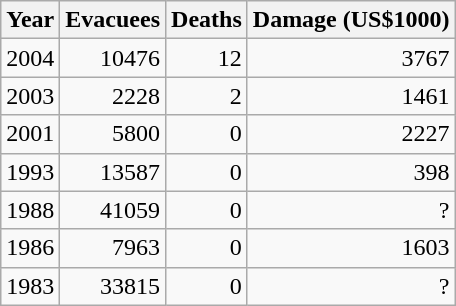<table class="wikitable" style="text-align:right" cellpadding="3">
<tr>
<th>Year</th>
<th>Evacuees</th>
<th>Deaths</th>
<th>Damage (US$1000)</th>
</tr>
<tr>
<td>2004</td>
<td>10476</td>
<td>12</td>
<td>3767</td>
</tr>
<tr>
<td>2003</td>
<td>2228</td>
<td>2</td>
<td>1461</td>
</tr>
<tr>
<td>2001</td>
<td>5800</td>
<td>0</td>
<td>2227</td>
</tr>
<tr>
<td>1993</td>
<td>13587</td>
<td>0</td>
<td>398</td>
</tr>
<tr>
<td>1988</td>
<td>41059</td>
<td>0</td>
<td>?</td>
</tr>
<tr>
<td>1986</td>
<td>7963</td>
<td>0</td>
<td>1603</td>
</tr>
<tr>
<td>1983</td>
<td>33815</td>
<td>0</td>
<td>?</td>
</tr>
</table>
